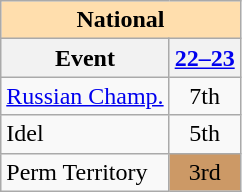<table class="wikitable" style="text-align:center">
<tr>
<th style="background-color: #ffdead; " colspan=2 align=center>National</th>
</tr>
<tr>
<th>Event</th>
<th><a href='#'>22–23</a></th>
</tr>
<tr>
<td align=left><a href='#'>Russian Champ.</a></td>
<td>7th</td>
</tr>
<tr>
<td align="left"> Idel</td>
<td>5th</td>
</tr>
<tr>
<td align="left"> Perm Territory</td>
<td bgcolor=cc9966>3rd</td>
</tr>
</table>
